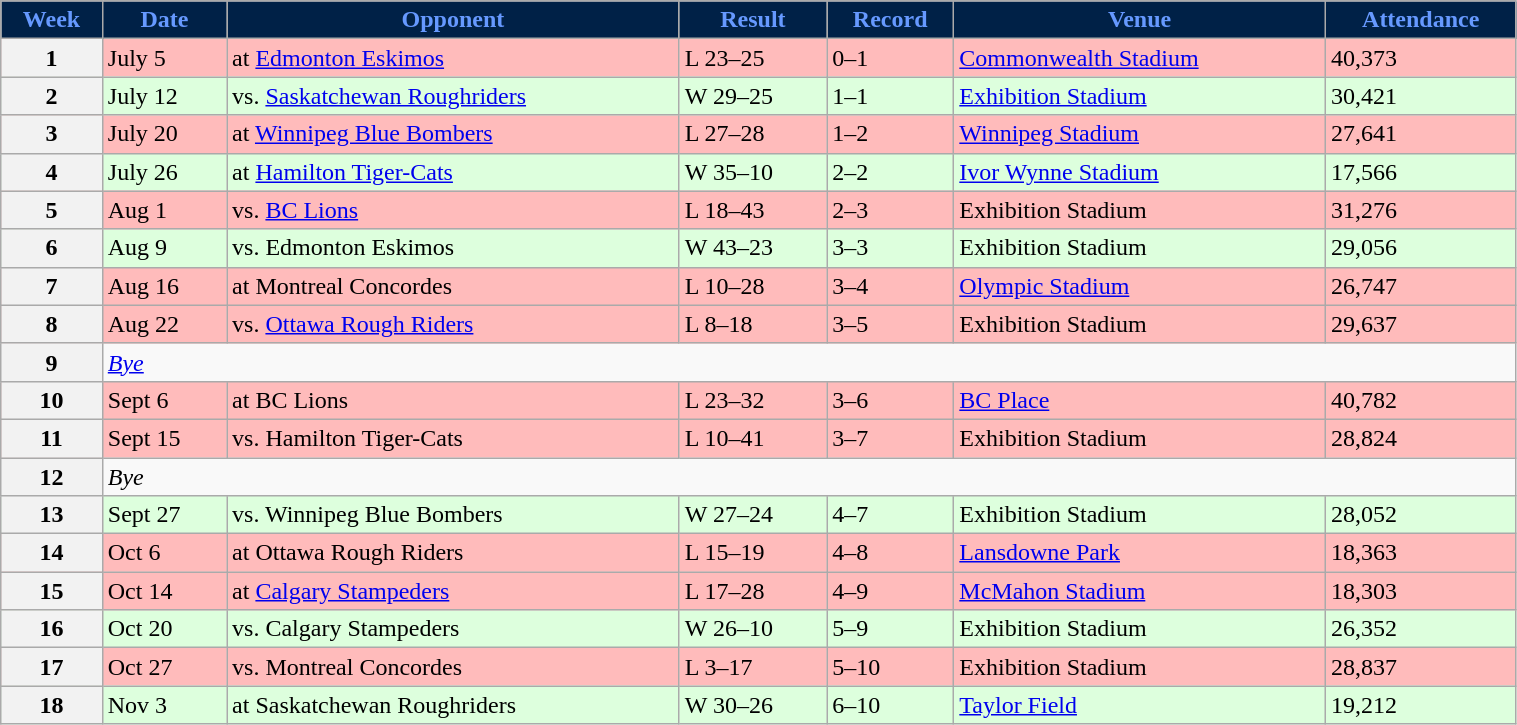<table class="wikitable" width="80%">
<tr align="center"  style="background:#002147;color:#6699FF;">
<td><strong>Week</strong></td>
<td><strong>Date</strong></td>
<td><strong>Opponent</strong></td>
<td><strong>Result</strong></td>
<td><strong>Record</strong></td>
<td><strong>Venue</strong></td>
<td><strong>Attendance</strong></td>
</tr>
<tr style="background:#ffbbbb">
<th>1</th>
<td>July 5</td>
<td>at <a href='#'>Edmonton Eskimos</a></td>
<td>L 23–25</td>
<td>0–1</td>
<td><a href='#'>Commonwealth Stadium</a></td>
<td>40,373</td>
</tr>
<tr style="background:#ddffdd">
<th>2</th>
<td>July 12</td>
<td>vs. <a href='#'>Saskatchewan Roughriders</a></td>
<td>W 29–25</td>
<td>1–1</td>
<td><a href='#'>Exhibition Stadium</a></td>
<td>30,421</td>
</tr>
<tr style="background:#ffbbbb">
<th>3</th>
<td>July 20</td>
<td>at <a href='#'>Winnipeg Blue Bombers</a></td>
<td>L 27–28</td>
<td>1–2</td>
<td><a href='#'>Winnipeg Stadium</a></td>
<td>27,641</td>
</tr>
<tr style="background:#ddffdd">
<th>4</th>
<td>July 26</td>
<td>at <a href='#'>Hamilton Tiger-Cats</a></td>
<td>W 35–10</td>
<td>2–2</td>
<td><a href='#'>Ivor Wynne Stadium</a></td>
<td>17,566</td>
</tr>
<tr style="background:#ffbbbb">
<th>5</th>
<td>Aug 1</td>
<td>vs. <a href='#'>BC Lions</a></td>
<td>L 18–43</td>
<td>2–3</td>
<td>Exhibition Stadium</td>
<td>31,276</td>
</tr>
<tr style="background:#ddffdd">
<th>6</th>
<td>Aug 9</td>
<td>vs. Edmonton Eskimos</td>
<td>W 43–23</td>
<td>3–3</td>
<td>Exhibition Stadium</td>
<td>29,056</td>
</tr>
<tr style="background:#ffbbbb">
<th>7</th>
<td>Aug 16</td>
<td>at Montreal Concordes</td>
<td>L 10–28</td>
<td>3–4</td>
<td><a href='#'>Olympic Stadium</a></td>
<td>26,747</td>
</tr>
<tr style="background:#ffbbbb">
<th>8</th>
<td>Aug 22</td>
<td>vs. <a href='#'>Ottawa Rough Riders</a></td>
<td>L 8–18</td>
<td>3–5</td>
<td>Exhibition Stadium</td>
<td>29,637</td>
</tr>
<tr>
<th>9</th>
<td colspan=7><em><a href='#'>Bye</a></em></td>
</tr>
<tr style="background:#ffbbbb">
<th>10</th>
<td>Sept 6</td>
<td>at BC Lions</td>
<td>L 23–32</td>
<td>3–6</td>
<td><a href='#'>BC Place</a></td>
<td>40,782</td>
</tr>
<tr style="background:#ffbbbb">
<th>11</th>
<td>Sept 15</td>
<td>vs. Hamilton Tiger-Cats</td>
<td>L 10–41</td>
<td>3–7</td>
<td>Exhibition Stadium</td>
<td>28,824</td>
</tr>
<tr>
<th>12</th>
<td colspan=7><em>Bye</em></td>
</tr>
<tr style="background:#ddffdd">
<th>13</th>
<td>Sept 27</td>
<td>vs. Winnipeg Blue Bombers</td>
<td>W 27–24</td>
<td>4–7</td>
<td>Exhibition Stadium</td>
<td>28,052</td>
</tr>
<tr style="background:#ffbbbb">
<th>14</th>
<td>Oct 6</td>
<td>at Ottawa Rough Riders</td>
<td>L 15–19</td>
<td>4–8</td>
<td><a href='#'>Lansdowne Park</a></td>
<td>18,363</td>
</tr>
<tr style="background:#ffbbbb">
<th>15</th>
<td>Oct 14</td>
<td>at <a href='#'>Calgary Stampeders</a></td>
<td>L 17–28</td>
<td>4–9</td>
<td><a href='#'>McMahon Stadium</a></td>
<td>18,303</td>
</tr>
<tr style="background:#ddffdd">
<th>16</th>
<td>Oct 20</td>
<td>vs. Calgary Stampeders</td>
<td>W 26–10</td>
<td>5–9</td>
<td>Exhibition Stadium</td>
<td>26,352</td>
</tr>
<tr style="background:#ffbbbb">
<th>17</th>
<td>Oct 27</td>
<td>vs. Montreal Concordes</td>
<td>L 3–17</td>
<td>5–10</td>
<td>Exhibition Stadium</td>
<td>28,837</td>
</tr>
<tr style="background:#ddffdd">
<th>18</th>
<td>Nov 3</td>
<td>at Saskatchewan Roughriders</td>
<td>W 30–26</td>
<td>6–10</td>
<td><a href='#'>Taylor Field</a></td>
<td>19,212</td>
</tr>
</table>
